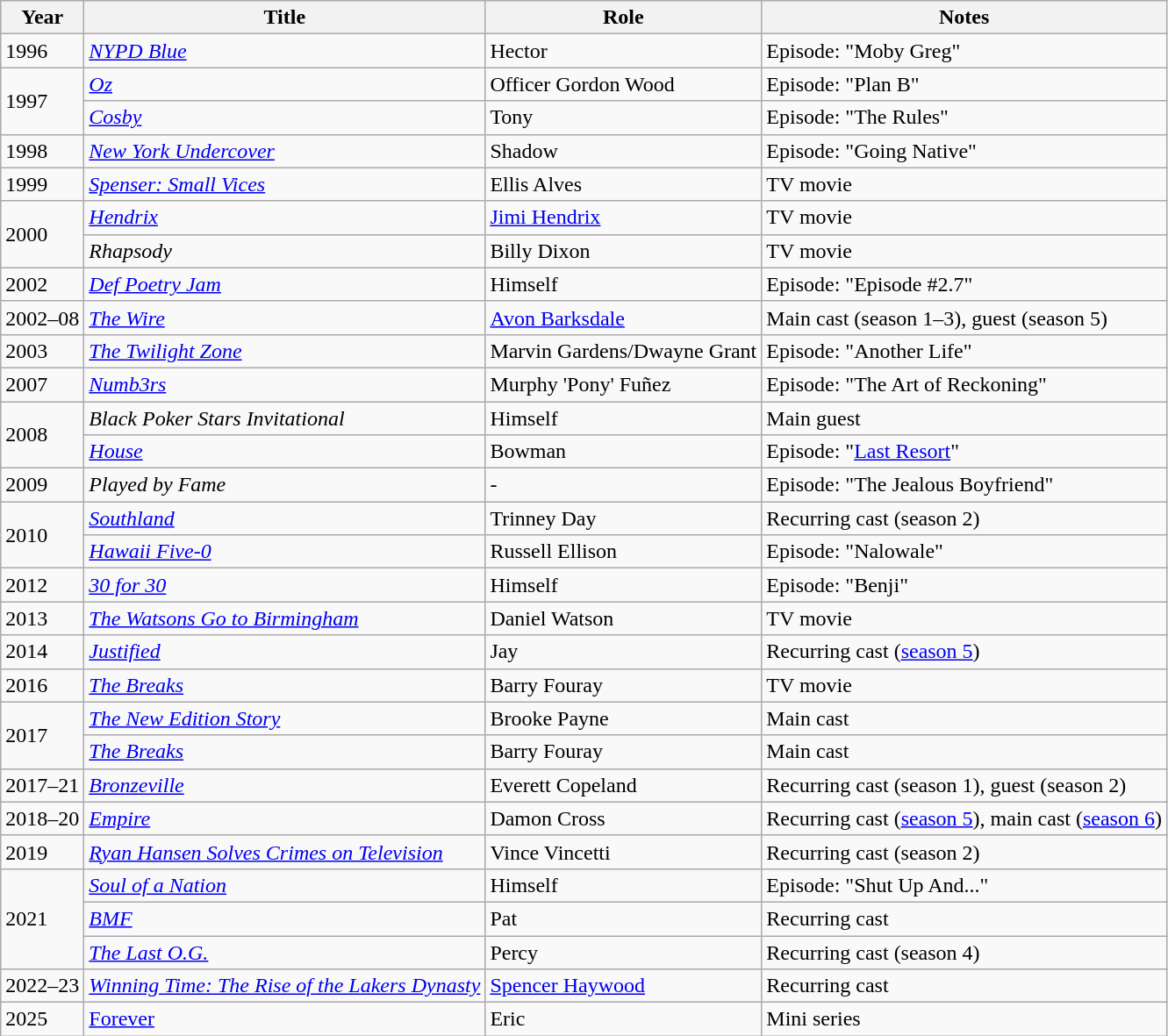<table class="wikitable sortable">
<tr>
<th>Year</th>
<th>Title</th>
<th>Role</th>
<th>Notes</th>
</tr>
<tr>
<td>1996</td>
<td><em><a href='#'>NYPD Blue</a></em></td>
<td>Hector</td>
<td>Episode: "Moby Greg"</td>
</tr>
<tr>
<td rowspan=2>1997</td>
<td><em><a href='#'>Oz</a></em></td>
<td>Officer Gordon Wood</td>
<td>Episode: "Plan B"</td>
</tr>
<tr>
<td><em><a href='#'>Cosby</a></em></td>
<td>Tony</td>
<td>Episode: "The Rules"</td>
</tr>
<tr>
<td>1998</td>
<td><em><a href='#'>New York Undercover</a></em></td>
<td>Shadow</td>
<td>Episode: "Going Native"</td>
</tr>
<tr>
<td>1999</td>
<td><em><a href='#'>Spenser: Small Vices</a></em></td>
<td>Ellis Alves</td>
<td>TV movie</td>
</tr>
<tr>
<td rowspan=2>2000</td>
<td><em><a href='#'>Hendrix</a></em></td>
<td><a href='#'>Jimi Hendrix</a></td>
<td>TV movie</td>
</tr>
<tr>
<td><em>Rhapsody</em></td>
<td>Billy Dixon</td>
<td>TV movie</td>
</tr>
<tr>
<td>2002</td>
<td><em><a href='#'>Def Poetry Jam</a></em></td>
<td>Himself</td>
<td>Episode: "Episode #2.7"</td>
</tr>
<tr>
<td>2002–08</td>
<td><em><a href='#'>The Wire</a></em></td>
<td><a href='#'>Avon Barksdale</a></td>
<td>Main cast (season 1–3), guest (season 5)</td>
</tr>
<tr>
<td>2003</td>
<td><em><a href='#'>The Twilight Zone</a></em></td>
<td>Marvin Gardens/Dwayne Grant</td>
<td>Episode: "Another Life"</td>
</tr>
<tr>
<td>2007</td>
<td><em><a href='#'>Numb3rs</a></em></td>
<td>Murphy 'Pony' Fuñez</td>
<td>Episode: "The Art of Reckoning"</td>
</tr>
<tr>
<td rowspan=2>2008</td>
<td><em>Black Poker Stars Invitational</em></td>
<td>Himself</td>
<td>Main guest</td>
</tr>
<tr>
<td><em><a href='#'>House</a></em></td>
<td>Bowman</td>
<td>Episode: "<a href='#'>Last Resort</a>"</td>
</tr>
<tr>
<td>2009</td>
<td><em>Played by Fame</em></td>
<td>-</td>
<td>Episode: "The Jealous Boyfriend"</td>
</tr>
<tr>
<td rowspan=2>2010</td>
<td><em><a href='#'>Southland</a></em></td>
<td>Trinney Day</td>
<td>Recurring cast (season 2)</td>
</tr>
<tr>
<td><em><a href='#'>Hawaii Five-0</a></em></td>
<td>Russell Ellison</td>
<td>Episode: "Nalowale"</td>
</tr>
<tr>
<td>2012</td>
<td><em><a href='#'>30 for 30</a></em></td>
<td>Himself</td>
<td>Episode: "Benji"</td>
</tr>
<tr>
<td>2013</td>
<td><em><a href='#'>The Watsons Go to Birmingham</a></em></td>
<td>Daniel Watson</td>
<td>TV movie</td>
</tr>
<tr>
<td>2014</td>
<td><em><a href='#'>Justified</a></em></td>
<td>Jay</td>
<td>Recurring cast (<a href='#'>season 5</a>)</td>
</tr>
<tr>
<td>2016</td>
<td><em><a href='#'>The Breaks</a></em></td>
<td>Barry Fouray</td>
<td>TV movie</td>
</tr>
<tr>
<td rowspan=2>2017</td>
<td><em><a href='#'>The New Edition Story</a></em></td>
<td>Brooke Payne</td>
<td>Main cast</td>
</tr>
<tr>
<td><em><a href='#'>The Breaks</a></em></td>
<td>Barry Fouray</td>
<td>Main cast</td>
</tr>
<tr>
<td>2017–21</td>
<td><em><a href='#'>Bronzeville</a></em></td>
<td>Everett Copeland</td>
<td>Recurring cast (season 1), guest (season 2)</td>
</tr>
<tr>
<td>2018–20</td>
<td><em><a href='#'>Empire</a></em></td>
<td>Damon Cross</td>
<td>Recurring cast (<a href='#'>season 5</a>), main cast (<a href='#'>season 6</a>)</td>
</tr>
<tr>
<td>2019</td>
<td><em><a href='#'>Ryan Hansen Solves Crimes on Television</a></em></td>
<td>Vince Vincetti</td>
<td>Recurring cast (season 2)</td>
</tr>
<tr>
<td rowspan=3>2021</td>
<td><em><a href='#'>Soul of a Nation</a></em></td>
<td>Himself</td>
<td>Episode: "Shut Up And..."</td>
</tr>
<tr>
<td><em><a href='#'>BMF</a></em></td>
<td>Pat</td>
<td>Recurring cast</td>
</tr>
<tr>
<td><em><a href='#'>The Last O.G.</a></em></td>
<td>Percy</td>
<td>Recurring cast (season 4)</td>
</tr>
<tr>
<td>2022–23</td>
<td><em><a href='#'>Winning Time: The Rise of the Lakers Dynasty</a></em></td>
<td><a href='#'>Spencer Haywood</a></td>
<td>Recurring cast</td>
</tr>
<tr>
<td>2025</td>
<td><a href='#'>Forever</a></td>
<td>Eric</td>
<td>Mini series</td>
</tr>
</table>
